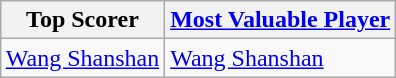<table class="wikitable" style="margin: 0 auto;">
<tr>
<th>Top Scorer</th>
<th><a href='#'>Most Valuable Player</a></th>
</tr>
<tr>
<td> <a href='#'>Wang Shanshan</a></td>
<td> <a href='#'>Wang Shanshan</a></td>
</tr>
</table>
